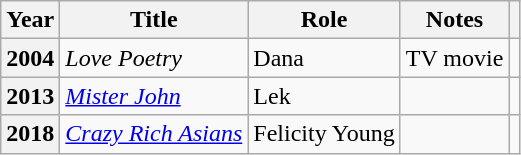<table class="wikitable sortable plainrowheaders">
<tr>
<th scope="col">Year</th>
<th scope="col">Title</th>
<th scope="col">Role</th>
<th scope="col" class="unsortable">Notes</th>
<th scope="col" class="unsortable"></th>
</tr>
<tr>
<th scope="row">2004</th>
<td><em>Love Poetry</em></td>
<td>Dana</td>
<td>TV movie</td>
<td></td>
</tr>
<tr>
<th scope="row">2013</th>
<td><em><a href='#'>Mister John</a></em></td>
<td>Lek</td>
<td></td>
<td></td>
</tr>
<tr>
<th scope="row">2018</th>
<td><em><a href='#'>Crazy Rich Asians</a></em></td>
<td>Felicity Young</td>
<td></td>
<td></td>
</tr>
</table>
